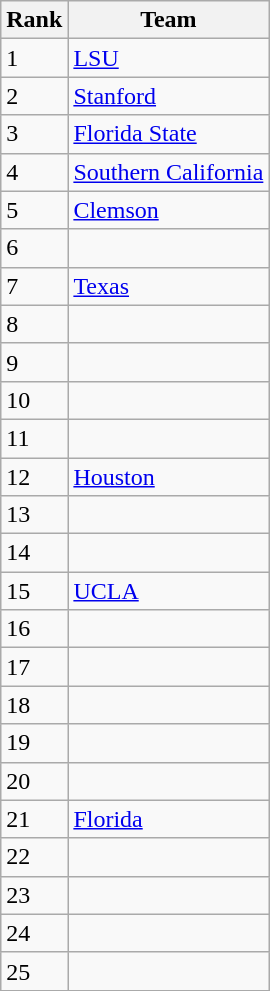<table class=wikitable>
<tr>
<th>Rank</th>
<th>Team</th>
</tr>
<tr>
<td>1</td>
<td><a href='#'>LSU</a></td>
</tr>
<tr>
<td>2</td>
<td><a href='#'>Stanford</a></td>
</tr>
<tr>
<td>3</td>
<td><a href='#'>Florida State</a></td>
</tr>
<tr>
<td>4</td>
<td><a href='#'>Southern California</a></td>
</tr>
<tr>
<td>5</td>
<td><a href='#'>Clemson</a></td>
</tr>
<tr>
<td>6</td>
<td></td>
</tr>
<tr>
<td>7</td>
<td><a href='#'>Texas</a></td>
</tr>
<tr>
<td>8</td>
<td></td>
</tr>
<tr>
<td>9</td>
<td></td>
</tr>
<tr>
<td>10</td>
<td></td>
</tr>
<tr>
<td>11</td>
<td></td>
</tr>
<tr>
<td>12</td>
<td><a href='#'>Houston</a></td>
</tr>
<tr>
<td>13</td>
<td></td>
</tr>
<tr>
<td>14</td>
<td></td>
</tr>
<tr>
<td>15</td>
<td><a href='#'>UCLA</a></td>
</tr>
<tr>
<td>16</td>
<td></td>
</tr>
<tr>
<td>17</td>
<td></td>
</tr>
<tr>
<td>18</td>
<td></td>
</tr>
<tr>
<td>19</td>
<td></td>
</tr>
<tr>
<td>20</td>
<td></td>
</tr>
<tr>
<td>21</td>
<td><a href='#'>Florida</a></td>
</tr>
<tr>
<td>22</td>
<td></td>
</tr>
<tr>
<td>23</td>
<td></td>
</tr>
<tr>
<td>24</td>
<td></td>
</tr>
<tr>
<td>25</td>
<td></td>
</tr>
</table>
